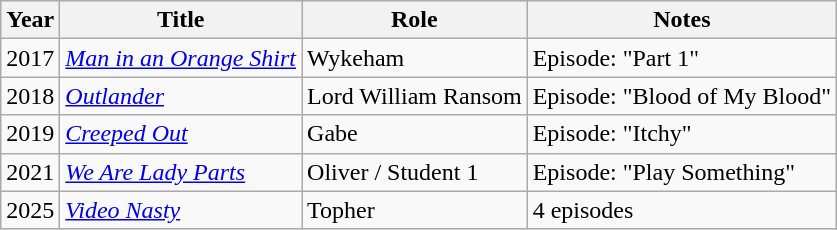<table class="wikitable sortable">
<tr>
<th>Year</th>
<th>Title</th>
<th>Role</th>
<th class="unsortable">Notes</th>
</tr>
<tr>
<td>2017</td>
<td><em><a href='#'>Man in an Orange Shirt</a></em></td>
<td>Wykeham</td>
<td>Episode: "Part 1"</td>
</tr>
<tr>
<td>2018</td>
<td><em><a href='#'>Outlander</a></em></td>
<td>Lord William Ransom</td>
<td>Episode: "Blood of My Blood"</td>
</tr>
<tr>
<td>2019</td>
<td><em><a href='#'>Creeped Out</a></em></td>
<td>Gabe</td>
<td>Episode: "Itchy"</td>
</tr>
<tr>
<td>2021</td>
<td><em><a href='#'>We Are Lady Parts</a></em></td>
<td>Oliver / Student 1</td>
<td>Episode: "Play Something"</td>
</tr>
<tr>
<td>2025</td>
<td><em><a href='#'>Video Nasty</a></em></td>
<td>Topher</td>
<td>4 episodes</td>
</tr>
</table>
